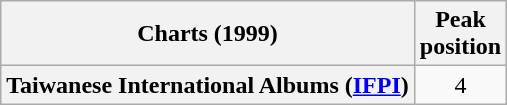<table class="wikitable plainrowheaders" style="text-align:center">
<tr>
<th scope="col">Charts (1999)</th>
<th scope="col">Peak<br>position</th>
</tr>
<tr>
<th scope="row">Taiwanese International Albums (<a href='#'>IFPI</a>)</th>
<td>4</td>
</tr>
</table>
